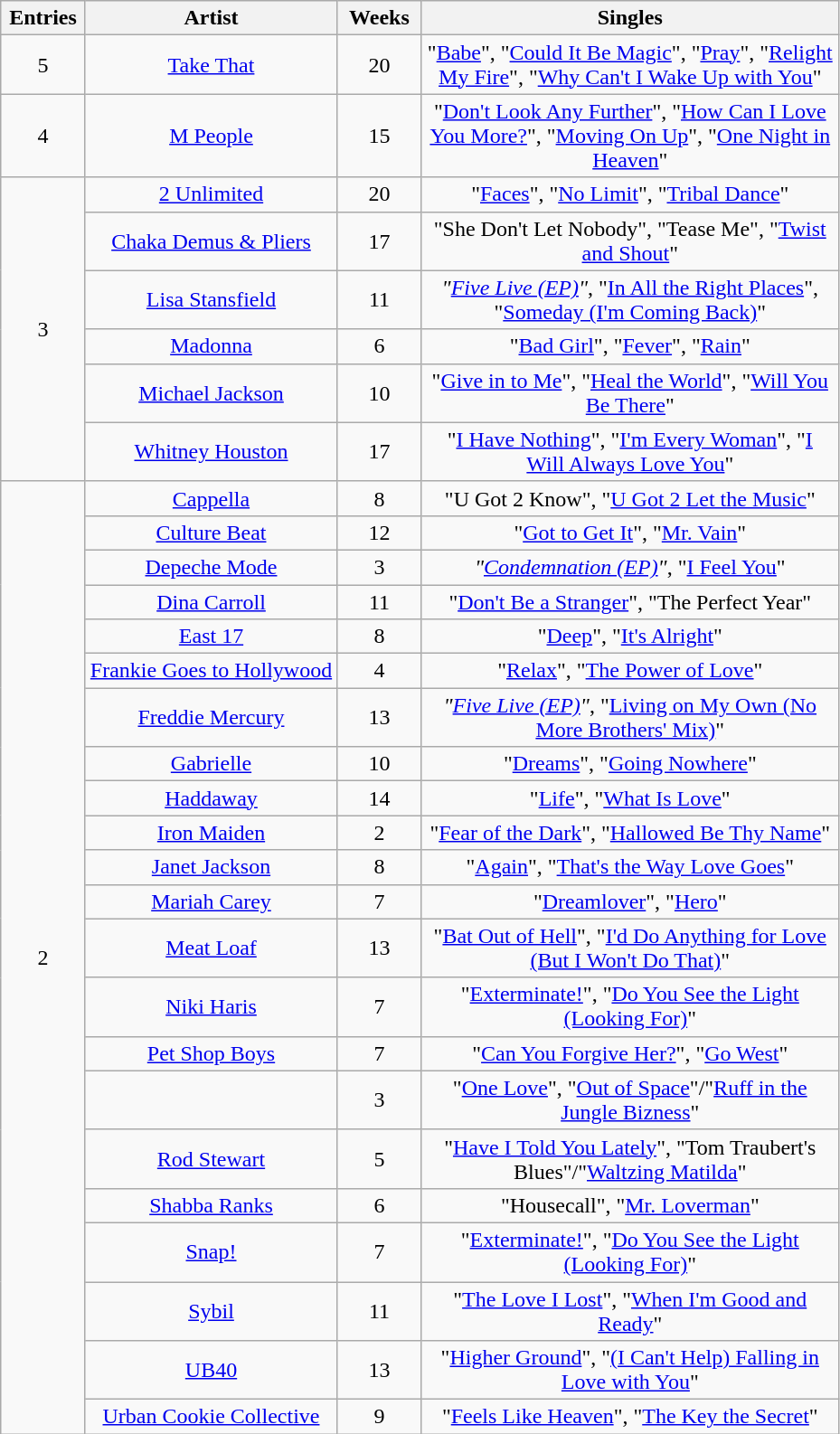<table class="wikitable sortable" style="text-align: center;">
<tr>
<th scope="col" style="width:55px;" data-sort-type="number">Entries</th>
<th scope="col" style="text-align:center;">Artist</th>
<th scope="col" style="width:55px;" data-sort-type="number">Weeks</th>
<th scope="col" style="width:300px;">Singles</th>
</tr>
<tr>
<td rowspan="1" style="text-align:center">5</td>
<td><a href='#'>Take That</a> </td>
<td>20</td>
<td>"<a href='#'>Babe</a>", "<a href='#'>Could It Be Magic</a>", "<a href='#'>Pray</a>", "<a href='#'>Relight My Fire</a>", "<a href='#'>Why Can't I Wake Up with You</a>"</td>
</tr>
<tr>
<td rowspan="1" style="text-align:center">4</td>
<td><a href='#'>M People</a></td>
<td>15</td>
<td>"<a href='#'>Don't Look Any Further</a>", "<a href='#'>How Can I Love You More?</a>", "<a href='#'>Moving On Up</a>", "<a href='#'>One Night in Heaven</a>"</td>
</tr>
<tr>
<td rowspan="6" style="text-align:center">3</td>
<td><a href='#'>2 Unlimited</a></td>
<td>20</td>
<td>"<a href='#'>Faces</a>", "<a href='#'>No Limit</a>", "<a href='#'>Tribal Dance</a>"</td>
</tr>
<tr>
<td><a href='#'>Chaka Demus & Pliers</a> </td>
<td>17</td>
<td>"She Don't Let Nobody", "Tease Me", "<a href='#'>Twist and Shout</a>"</td>
</tr>
<tr>
<td><a href='#'>Lisa Stansfield</a></td>
<td>11</td>
<td><em>"<a href='#'>Five Live (EP)</a>"</em>, "<a href='#'>In All the Right Places</a>", "<a href='#'>Someday (I'm Coming Back)</a>"</td>
</tr>
<tr>
<td><a href='#'>Madonna</a></td>
<td>6</td>
<td>"<a href='#'>Bad Girl</a>", "<a href='#'>Fever</a>", "<a href='#'>Rain</a>"</td>
</tr>
<tr>
<td><a href='#'>Michael Jackson</a> </td>
<td>10</td>
<td>"<a href='#'>Give in to Me</a>", "<a href='#'>Heal the World</a>", "<a href='#'>Will You Be There</a>"</td>
</tr>
<tr>
<td><a href='#'>Whitney Houston</a> </td>
<td>17</td>
<td>"<a href='#'>I Have Nothing</a>", "<a href='#'>I'm Every Woman</a>", "<a href='#'>I Will Always Love You</a>"</td>
</tr>
<tr>
<td rowspan="23" style="text-align:center">2</td>
<td><a href='#'>Cappella</a></td>
<td>8</td>
<td>"U Got 2 Know", "<a href='#'>U Got 2 Let the Music</a>"</td>
</tr>
<tr>
<td><a href='#'>Culture Beat</a></td>
<td>12</td>
<td>"<a href='#'>Got to Get It</a>", "<a href='#'>Mr. Vain</a>"</td>
</tr>
<tr>
<td><a href='#'>Depeche Mode</a></td>
<td>3</td>
<td><em>"<a href='#'>Condemnation (EP)</a>"</em>, "<a href='#'>I Feel You</a>"</td>
</tr>
<tr>
<td><a href='#'>Dina Carroll</a> </td>
<td>11</td>
<td>"<a href='#'>Don't Be a Stranger</a>", "The Perfect Year"</td>
</tr>
<tr>
<td><a href='#'>East 17</a> </td>
<td>8</td>
<td>"<a href='#'>Deep</a>", "<a href='#'>It's Alright</a>"</td>
</tr>
<tr>
<td><a href='#'>Frankie Goes to Hollywood</a></td>
<td>4</td>
<td>"<a href='#'>Relax</a>", "<a href='#'>The Power of Love</a>"</td>
</tr>
<tr>
<td><a href='#'>Freddie Mercury</a> </td>
<td>13</td>
<td><em>"<a href='#'>Five Live (EP)</a>"</em>, "<a href='#'>Living on My Own (No More Brothers' Mix)</a>"</td>
</tr>
<tr>
<td><a href='#'>Gabrielle</a></td>
<td>10</td>
<td>"<a href='#'>Dreams</a>", "<a href='#'>Going Nowhere</a>"</td>
</tr>
<tr>
<td><a href='#'>Haddaway</a></td>
<td>14</td>
<td>"<a href='#'>Life</a>", "<a href='#'>What Is Love</a>"</td>
</tr>
<tr>
<td><a href='#'>Iron Maiden</a></td>
<td>2</td>
<td>"<a href='#'>Fear of the Dark</a>", "<a href='#'>Hallowed Be Thy Name</a>"</td>
</tr>
<tr>
<td><a href='#'>Janet Jackson</a></td>
<td>8</td>
<td>"<a href='#'>Again</a>", "<a href='#'>That's the Way Love Goes</a>"</td>
</tr>
<tr>
<td><a href='#'>Mariah Carey</a></td>
<td>7</td>
<td>"<a href='#'>Dreamlover</a>", "<a href='#'>Hero</a>"</td>
</tr>
<tr>
<td><a href='#'>Meat Loaf</a></td>
<td>13</td>
<td>"<a href='#'>Bat Out of Hell</a>", "<a href='#'>I'd Do Anything for Love (But I Won't Do That)</a>"</td>
</tr>
<tr>
<td><a href='#'>Niki Haris</a> </td>
<td>7</td>
<td>"<a href='#'>Exterminate!</a>", "<a href='#'>Do You See the Light (Looking For)</a>"</td>
</tr>
<tr>
<td><a href='#'>Pet Shop Boys</a></td>
<td>7</td>
<td>"<a href='#'>Can You Forgive Her?</a>", "<a href='#'>Go West</a>"</td>
</tr>
<tr>
<td> </td>
<td>3</td>
<td>"<a href='#'>One Love</a>", "<a href='#'>Out of Space</a>"/"<a href='#'>Ruff in the Jungle Bizness</a>"</td>
</tr>
<tr>
<td><a href='#'>Rod Stewart</a> </td>
<td>5</td>
<td>"<a href='#'>Have I Told You Lately</a>", "Tom Traubert's Blues"/"<a href='#'>Waltzing Matilda</a>"</td>
</tr>
<tr>
<td><a href='#'>Shabba Ranks</a></td>
<td>6</td>
<td>"Housecall", "<a href='#'>Mr. Loverman</a>"</td>
</tr>
<tr>
<td><a href='#'>Snap!</a></td>
<td>7</td>
<td>"<a href='#'>Exterminate!</a>", "<a href='#'>Do You See the Light (Looking For)</a>"</td>
</tr>
<tr>
<td><a href='#'>Sybil</a> </td>
<td>11</td>
<td>"<a href='#'>The Love I Lost</a>", "<a href='#'>When I'm Good and Ready</a>"</td>
</tr>
<tr>
<td><a href='#'>UB40</a></td>
<td>13</td>
<td>"<a href='#'>Higher Ground</a>", "<a href='#'>(I Can't Help) Falling in Love with You</a>"</td>
</tr>
<tr>
<td><a href='#'>Urban Cookie Collective</a></td>
<td>9</td>
<td>"<a href='#'>Feels Like Heaven</a>", "<a href='#'>The Key the Secret</a>"</td>
</tr>
</table>
